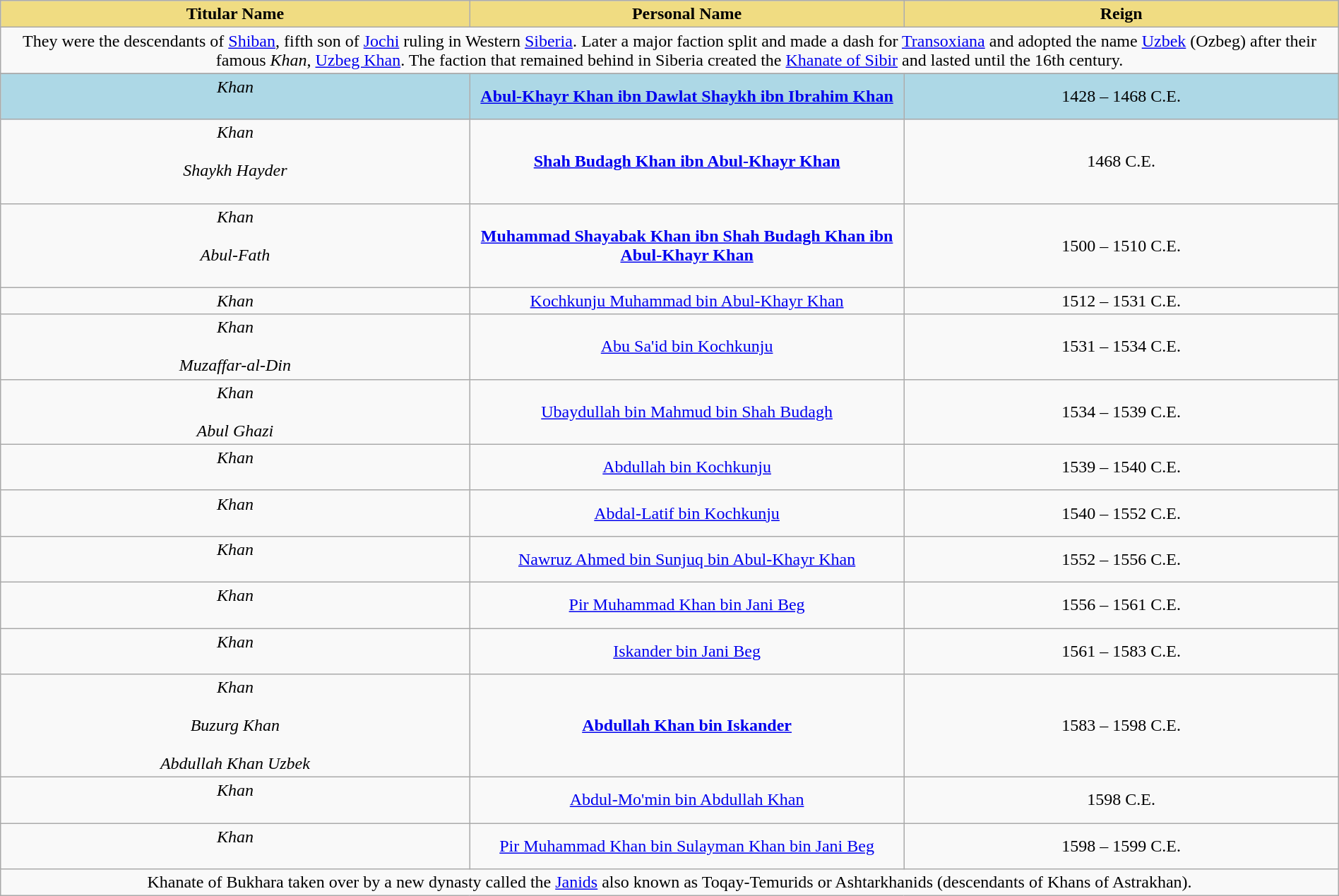<table width=100% class="wikitable">
<tr>
<th style="background-color:#F0DC82" width=27%>Titular Name</th>
<th style="background-color:#F0DC82" width=25%>Personal Name</th>
<th style="background-color:#F0DC82" width=25%>Reign</th>
</tr>
<tr>
<td colspan=3 align="middle">They were the descendants of <a href='#'>Shiban</a>, fifth son of <a href='#'>Jochi</a> ruling in Western <a href='#'>Siberia</a>. Later a major faction split and made a dash for <a href='#'>Transoxiana</a> and adopted the name <a href='#'>Uzbek</a> (Ozbeg) after their famous <em>Khan</em>, <a href='#'>Uzbeg Khan</a>. The faction that remained behind in Siberia created the <a href='#'>Khanate of Sibir</a> and lasted until the 16th century.</td>
</tr>
<tr>
</tr>
<tr style="background:lightblue">
<td align="center"><em>Khan</em> <br> <small> </small> <br></td>
<td align="center"><strong><a href='#'>Abul-Khayr Khan ibn Dawlat Shaykh ibn Ibrahim Khan</a></strong> <br> <small> </small></td>
<td align="center">1428 – 1468 C.E.</td>
</tr>
<tr>
<td align="center"><em>Khan</em> <br> <small> </small> <br><em>Shaykh Hayder</em> <br> <small> </small> <br></td>
<td align="center"><strong><a href='#'>Shah Budagh Khan ibn Abul-Khayr Khan</a></strong><br> <small> </small></td>
<td align="center">1468 C.E.</td>
</tr>
<tr>
<td align="center"><em>Khan</em> <br> <small> </small> <br><em>Abul-Fath</em> <br> <small> </small> <br></td>
<td align="center"><strong><a href='#'>Muhammad Shayabak Khan ibn Shah Budagh Khan ibn Abul-Khayr Khan</a></strong><br> <small> </small></td>
<td align="center">1500 – 1510 C.E.</td>
</tr>
<tr>
<td align="center"><em>Khan</em> <br> <small> </small></td>
<td align="center"><a href='#'>Kochkunju Muhammad bin Abul-Khayr Khan</a><br> <small> </small></td>
<td align="center">1512 – 1531 C.E.</td>
</tr>
<tr>
<td align="center"><em>Khan</em> <br> <small> </small><br> <em>Muzaffar-al-Din</em> <br><small> </small></td>
<td align="center"><a href='#'>Abu Sa'id bin Kochkunju</a><br> <small> </small></td>
<td align="center">1531 – 1534 C.E.</td>
</tr>
<tr>
<td align="center"><em>Khan</em> <br> <small> </small><br> <em>Abul Ghazi</em> <br><small> </small></td>
<td align="center"><a href='#'>Ubaydullah bin Mahmud bin Shah Budagh</a><br> <small> </small></td>
<td align="center">1534 – 1539 C.E.</td>
</tr>
<tr>
<td align="center"><em>Khan</em> <br> <small> </small><br></td>
<td align="center"><a href='#'>Abdullah bin Kochkunju</a><br> <small> </small></td>
<td align="center">1539 – 1540 C.E.</td>
</tr>
<tr>
<td align="center"><em>Khan</em> <br> <small> </small><br></td>
<td align="center"><a href='#'>Abdal-Latif bin Kochkunju</a><br> <small> </small></td>
<td align="center">1540 – 1552 C.E.</td>
</tr>
<tr>
<td align="center"><em>Khan</em> <br> <small> </small><br></td>
<td align="center"><a href='#'>Nawruz Ahmed bin Sunjuq bin Abul-Khayr Khan</a><br> <small> </small></td>
<td align="center">1552 – 1556 C.E.</td>
</tr>
<tr>
<td align="center"><em>Khan</em> <br> <small> </small><br></td>
<td align="center"><a href='#'>Pir Muhammad Khan bin Jani Beg</a><br> <small> </small></td>
<td align="center">1556 – 1561 C.E.</td>
</tr>
<tr>
<td align="center"><em>Khan</em> <br> <small> </small><br></td>
<td align="center"><a href='#'>Iskander bin Jani Beg</a><br> <small> </small></td>
<td align="center">1561 – 1583 C.E.</td>
</tr>
<tr>
<td align="center"><em>Khan</em> <br> <small> </small><br><em>Buzurg Khan</em> <br> <small> </small><br><em>Abdullah Khan Uzbek</em> <br> <small> </small></td>
<td align="center"><strong><a href='#'>Abdullah Khan bin Iskander</a></strong><br> <small> </small></td>
<td align="center">1583 – 1598 C.E.</td>
</tr>
<tr>
<td align="center"><em>Khan</em> <br> <small> </small><br></td>
<td align="center"><a href='#'>Abdul-Mo'min bin Abdullah Khan</a><br> <small> </small></td>
<td align="center">1598 C.E.</td>
</tr>
<tr>
<td align="center"><em>Khan</em> <br> <small> </small><br></td>
<td align="center"><a href='#'>Pir Muhammad Khan bin Sulayman Khan bin Jani Beg</a><br> <small> </small></td>
<td align="center">1598 – 1599 C.E.</td>
</tr>
<tr>
<td colspan=3 align="middle">Khanate of Bukhara taken over by a new dynasty called the <a href='#'>Janids</a> also known as Toqay-Temurids or Ashtarkhanids (descendants of Khans of Astrakhan).</td>
</tr>
</table>
